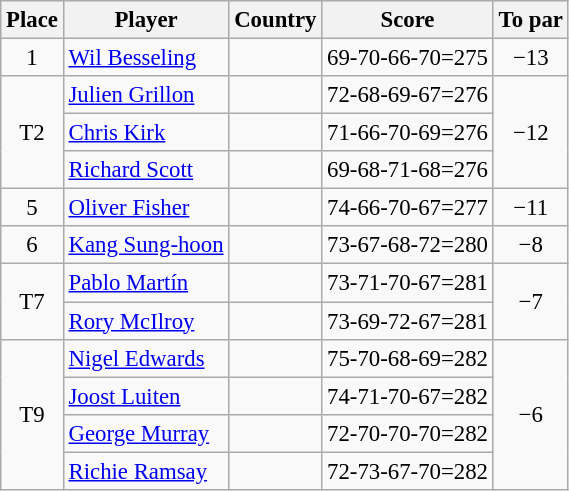<table class="wikitable" style="font-size:95%;">
<tr>
<th>Place</th>
<th>Player</th>
<th>Country</th>
<th>Score</th>
<th>To par</th>
</tr>
<tr>
<td align=center>1</td>
<td><a href='#'>Wil Besseling</a></td>
<td></td>
<td>69-70-66-70=275</td>
<td align=center>−13</td>
</tr>
<tr>
<td align=center rowspan=3>T2</td>
<td><a href='#'>Julien Grillon</a></td>
<td></td>
<td>72-68-69-67=276</td>
<td align=center rowspan=3>−12</td>
</tr>
<tr>
<td><a href='#'>Chris Kirk</a></td>
<td></td>
<td>71-66-70-69=276</td>
</tr>
<tr>
<td><a href='#'>Richard Scott</a></td>
<td></td>
<td>69-68-71-68=276</td>
</tr>
<tr>
<td align=center>5</td>
<td><a href='#'>Oliver Fisher</a></td>
<td></td>
<td>74-66-70-67=277</td>
<td align=center>−11</td>
</tr>
<tr>
<td align=center>6</td>
<td><a href='#'>Kang Sung-hoon</a></td>
<td></td>
<td>73-67-68-72=280</td>
<td align=center>−8</td>
</tr>
<tr>
<td align=center rowspan=2>T7</td>
<td><a href='#'>Pablo Martín</a></td>
<td></td>
<td>73-71-70-67=281</td>
<td align=center rowspan=2>−7</td>
</tr>
<tr>
<td><a href='#'>Rory McIlroy</a></td>
<td></td>
<td>73-69-72-67=281</td>
</tr>
<tr>
<td align=center rowspan=4>T9</td>
<td><a href='#'>Nigel Edwards</a></td>
<td></td>
<td>75-70-68-69=282</td>
<td align=center rowspan=4>−6</td>
</tr>
<tr>
<td><a href='#'>Joost Luiten</a></td>
<td></td>
<td>74-71-70-67=282</td>
</tr>
<tr>
<td><a href='#'>George Murray</a></td>
<td></td>
<td>72-70-70-70=282</td>
</tr>
<tr>
<td><a href='#'>Richie Ramsay</a></td>
<td></td>
<td>72-73-67-70=282</td>
</tr>
</table>
